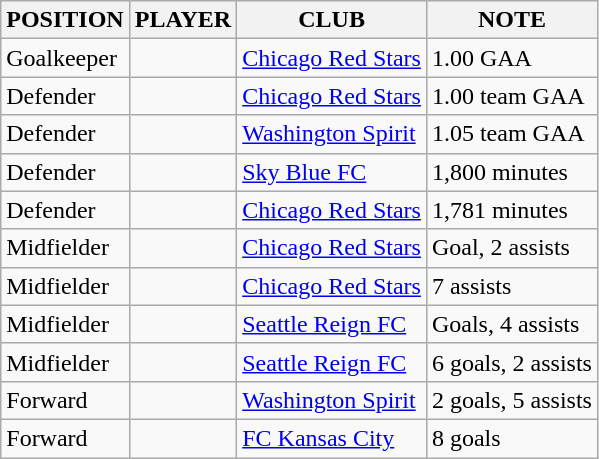<table class="wikitable sortable">
<tr>
<th>POSITION</th>
<th>PLAYER</th>
<th>CLUB</th>
<th>NOTE</th>
</tr>
<tr>
<td>Goalkeeper</td>
<td> </td>
<td><a href='#'>Chicago Red Stars</a></td>
<td>1.00 GAA</td>
</tr>
<tr>
<td>Defender</td>
<td> </td>
<td><a href='#'>Chicago Red Stars</a></td>
<td>1.00 team GAA</td>
</tr>
<tr>
<td>Defender</td>
<td> </td>
<td><a href='#'>Washington Spirit</a></td>
<td>1.05 team GAA</td>
</tr>
<tr>
<td>Defender</td>
<td> </td>
<td><a href='#'>Sky Blue FC</a></td>
<td>1,800 minutes</td>
</tr>
<tr>
<td>Defender</td>
<td> </td>
<td><a href='#'>Chicago Red Stars</a></td>
<td>1,781 minutes</td>
</tr>
<tr>
<td>Midfielder</td>
<td> </td>
<td><a href='#'>Chicago Red Stars</a></td>
<td>Goal, 2 assists</td>
</tr>
<tr>
<td>Midfielder</td>
<td> </td>
<td><a href='#'>Chicago Red Stars</a></td>
<td>7 assists</td>
</tr>
<tr>
<td>Midfielder</td>
<td> </td>
<td><a href='#'>Seattle Reign FC</a></td>
<td>Goals, 4 assists</td>
</tr>
<tr>
<td>Midfielder</td>
<td> </td>
<td><a href='#'>Seattle Reign FC</a></td>
<td>6 goals, 2 assists</td>
</tr>
<tr>
<td>Forward</td>
<td> </td>
<td><a href='#'>Washington Spirit</a></td>
<td>2 goals, 5 assists</td>
</tr>
<tr>
<td>Forward</td>
<td> </td>
<td><a href='#'>FC Kansas City</a></td>
<td>8 goals</td>
</tr>
</table>
